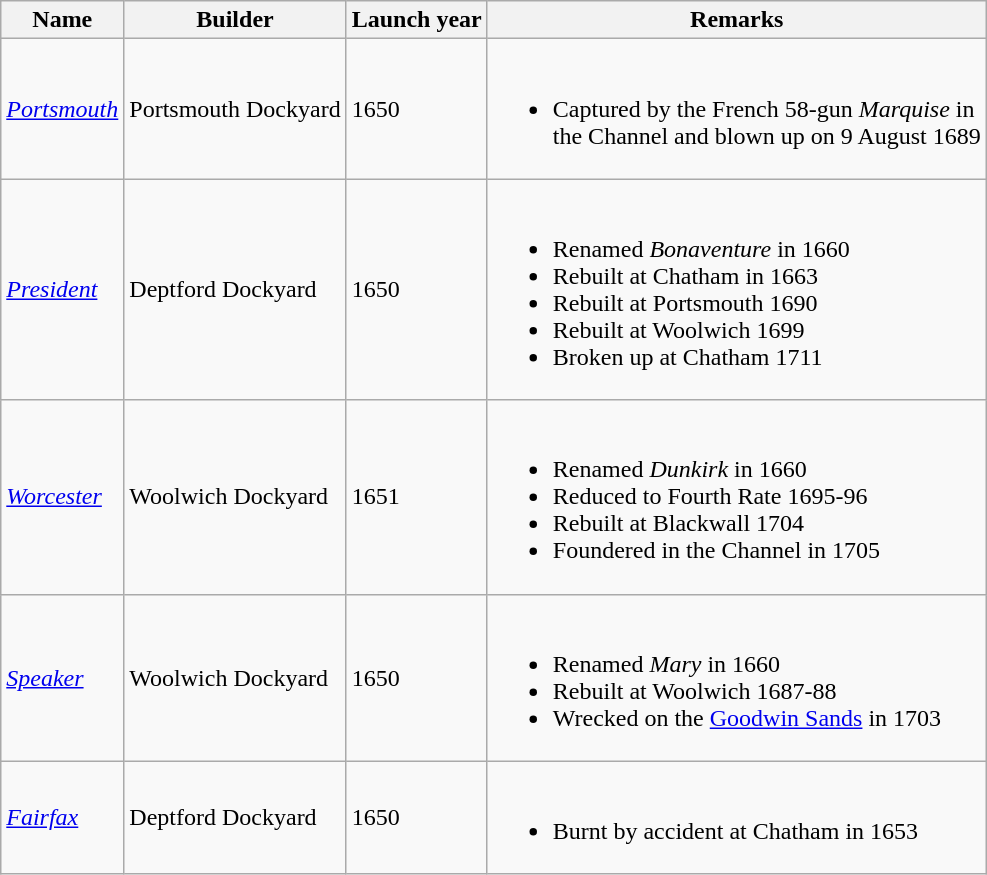<table class="wikitable">
<tr>
<th>Name</th>
<th>Builder</th>
<th>Launch year</th>
<th>Remarks</th>
</tr>
<tr>
<td><a href='#'><em>Portsmouth</em></a></td>
<td>Portsmouth Dockyard</td>
<td>1650</td>
<td><br><ul><li>Captured by the French 58-gun <em>Marquise</em> in <br>the Channel and blown up on 9 August 1689</li></ul></td>
</tr>
<tr>
<td><a href='#'><em>President</em></a></td>
<td>Deptford Dockyard</td>
<td>1650</td>
<td><br><ul><li>Renamed <em>Bonaventure</em> in 1660</li><li>Rebuilt at Chatham in 1663</li><li>Rebuilt at Portsmouth 1690</li><li>Rebuilt at Woolwich 1699</li><li>Broken up at Chatham 1711</li></ul></td>
</tr>
<tr>
<td><a href='#'><em>Worcester</em></a></td>
<td>Woolwich Dockyard</td>
<td>1651</td>
<td><br><ul><li>Renamed <em>Dunkirk</em> in 1660</li><li>Reduced to Fourth Rate 1695-96</li><li>Rebuilt at Blackwall 1704</li><li>Foundered in the Channel in 1705</li></ul></td>
</tr>
<tr>
<td><a href='#'><em>Speaker</em></a></td>
<td>Woolwich Dockyard</td>
<td>1650</td>
<td><br><ul><li>Renamed <em>Mary</em> in 1660</li><li>Rebuilt at Woolwich 1687-88</li><li>Wrecked on the <a href='#'>Goodwin Sands</a> in 1703</li></ul></td>
</tr>
<tr>
<td><a href='#'><em>Fairfax</em></a></td>
<td>Deptford Dockyard</td>
<td>1650</td>
<td><br><ul><li>Burnt by accident at Chatham in 1653</li></ul></td>
</tr>
</table>
